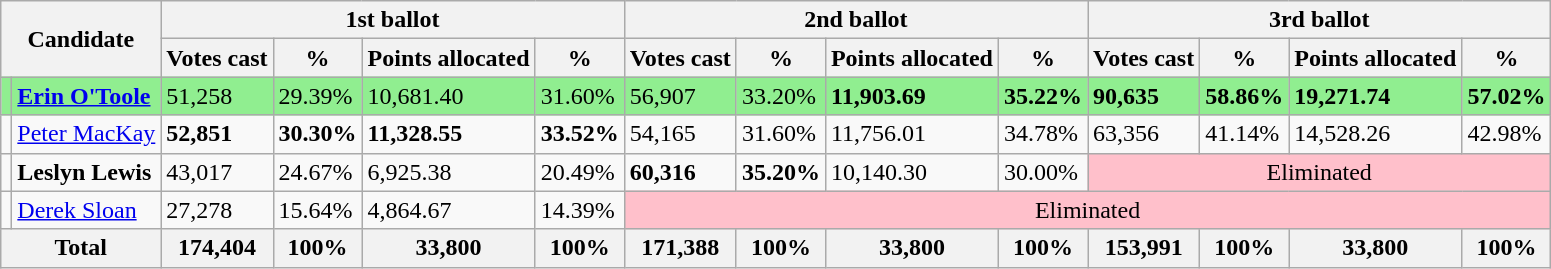<table class="wikitable">
<tr>
<th rowspan="2" colspan="2">Candidate</th>
<th colspan="4">1st ballot</th>
<th colspan="4">2nd ballot</th>
<th colspan="4">3rd ballot</th>
</tr>
<tr>
<th>Votes cast</th>
<th>%</th>
<th>Points allocated</th>
<th>%</th>
<th>Votes cast</th>
<th>%</th>
<th>Points allocated</th>
<th>%</th>
<th>Votes cast</th>
<th>%</th>
<th>Points allocated</th>
<th>%</th>
</tr>
<tr style="background:lightgreen;">
<td></td>
<td><strong><a href='#'>Erin O'Toole</a></strong></td>
<td>51,258</td>
<td>29.39%</td>
<td>10,681.40</td>
<td>31.60%</td>
<td>56,907</td>
<td>33.20%</td>
<td><strong>11,903.69</strong></td>
<td><strong>35.22%</strong></td>
<td><strong>90,635</strong></td>
<td><strong>58.86%</strong></td>
<td><strong>19,271.74</strong></td>
<td><strong>57.02%</strong></td>
</tr>
<tr>
<td></td>
<td><a href='#'>Peter MacKay</a></td>
<td><strong>52,851</strong></td>
<td><strong>30.30%</strong></td>
<td><strong>11,328.55</strong></td>
<td><strong>33.52%</strong></td>
<td>54,165</td>
<td>31.60%</td>
<td>11,756.01</td>
<td>34.78%</td>
<td>63,356</td>
<td>41.14%</td>
<td>14,528.26</td>
<td>42.98%</td>
</tr>
<tr>
<td></td>
<td><strong>Leslyn Lewis</strong></td>
<td>43,017</td>
<td>24.67%</td>
<td>6,925.38</td>
<td>20.49%</td>
<td><strong>60,316</strong></td>
<td><strong>35.20%</strong></td>
<td>10,140.30</td>
<td>30.00%</td>
<td colspan="4" style="background:pink; text-align:center">Eliminated</td>
</tr>
<tr>
<td></td>
<td><a href='#'>Derek Sloan</a></td>
<td>27,278</td>
<td>15.64%</td>
<td>4,864.67</td>
<td>14.39%</td>
<td colspan="8" style="background:pink; text-align:center">Eliminated</td>
</tr>
<tr>
<th colspan="2">Total</th>
<th align="right">174,404</th>
<th align="right">100%</th>
<th align="right">33,800</th>
<th align="right">100%</th>
<th align="right">171,388</th>
<th align="right">100%</th>
<th align="right">33,800</th>
<th align="right">100%</th>
<th align="right">153,991</th>
<th align="right">100%</th>
<th align="right">33,800</th>
<th align="right">100%</th>
</tr>
</table>
